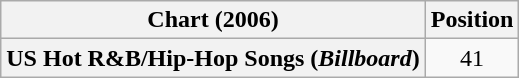<table class="wikitable plainrowheaders" style="text-align:center">
<tr>
<th scope="col">Chart (2006)</th>
<th scope="col">Position</th>
</tr>
<tr>
<th scope="row">US Hot R&B/Hip-Hop Songs (<em>Billboard</em>)</th>
<td>41</td>
</tr>
</table>
